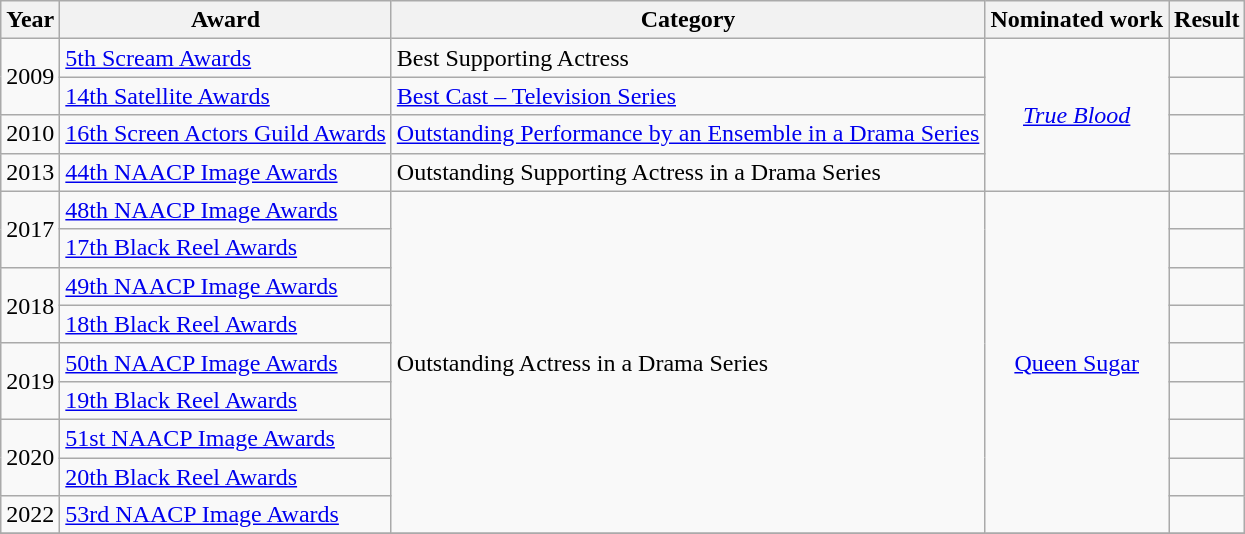<table class="wikitable">
<tr>
<th>Year</th>
<th>Award</th>
<th>Category</th>
<th>Nominated work</th>
<th>Result</th>
</tr>
<tr>
<td rowspan="2">2009</td>
<td><a href='#'>5th Scream Awards</a></td>
<td>Best Supporting Actress</td>
<td rowspan="4" style="text-align:center;"><em><a href='#'>True Blood</a></td>
<td></td>
</tr>
<tr>
<td><a href='#'>14th Satellite Awards</a></td>
<td><a href='#'>Best Cast – Television Series</a></td>
<td></td>
</tr>
<tr>
<td>2010</td>
<td><a href='#'>16th Screen Actors Guild Awards</a></td>
<td><a href='#'>Outstanding Performance by an Ensemble in a Drama Series</a></td>
<td></td>
</tr>
<tr>
<td>2013</td>
<td><a href='#'>44th NAACP Image Awards</a></td>
<td>Outstanding Supporting Actress in a Drama Series</td>
<td></td>
</tr>
<tr>
<td rowspan="2">2017</td>
<td><a href='#'>48th NAACP Image Awards</a></td>
<td rowspan="9">Outstanding Actress in a Drama Series</td>
<td rowspan="9" style="text-align:center;"></em><a href='#'>Queen Sugar</a><em></td>
<td></td>
</tr>
<tr>
<td><a href='#'>17th Black Reel Awards</a></td>
<td></td>
</tr>
<tr>
<td rowspan="2">2018</td>
<td><a href='#'>49th NAACP Image Awards</a></td>
<td></td>
</tr>
<tr>
<td><a href='#'>18th Black Reel Awards</a></td>
<td></td>
</tr>
<tr>
<td rowspan="2">2019</td>
<td><a href='#'>50th NAACP Image Awards</a></td>
<td></td>
</tr>
<tr>
<td><a href='#'>19th Black Reel Awards</a></td>
<td></td>
</tr>
<tr>
<td rowspan="2">2020</td>
<td><a href='#'>51st NAACP Image Awards</a></td>
<td></td>
</tr>
<tr>
<td><a href='#'>20th Black Reel Awards</a></td>
<td></td>
</tr>
<tr>
<td rowspan="1">2022</td>
<td><a href='#'>53rd NAACP Image Awards</a></td>
<td></td>
</tr>
<tr>
</tr>
</table>
